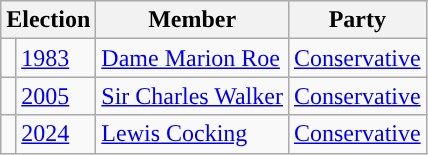<table class="wikitable">
<tr>
<th colspan="2">Election</th>
<th>Member</th>
<th>Party</th>
</tr>
<tr>
<td style="color:inherit;background-color: "></td>
<td><a href='#'>1983</a></td>
<td><a href='#'>Dame Marion Roe</a></td>
<td><a href='#'>Conservative</a></td>
</tr>
<tr>
<td style="color:inherit;background-color: "></td>
<td><a href='#'>2005</a></td>
<td><a href='#'>Sir Charles Walker</a></td>
<td><a href='#'>Conservative</a></td>
</tr>
<tr>
<td style="color:inherit;background-color: "></td>
<td><a href='#'>2024</a></td>
<td><a href='#'>Lewis Cocking</a></td>
<td><a href='#'>Conservative</a></td>
</tr>
</table>
